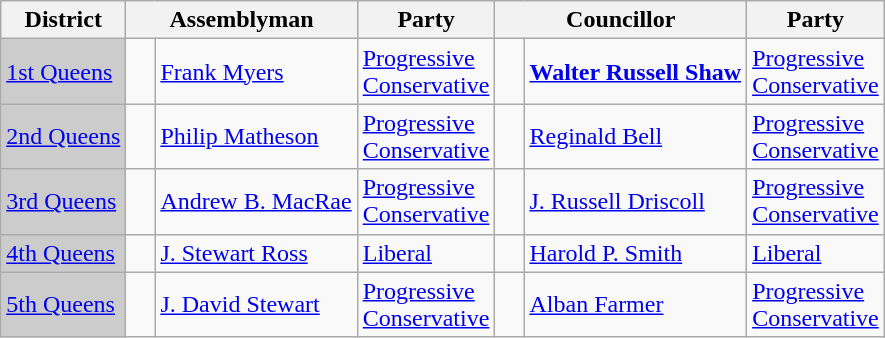<table class="wikitable">
<tr>
<th>District</th>
<th colspan="2">Assemblyman</th>
<th>Party</th>
<th colspan="2">Councillor</th>
<th>Party</th>
</tr>
<tr>
<td bgcolor="CCCCCC"><a href='#'>1st Queens</a></td>
<td>   </td>
<td><a href='#'>Frank Myers</a></td>
<td><a href='#'>Progressive <br> Conservative</a></td>
<td>   </td>
<td><strong><a href='#'>Walter Russell Shaw</a></strong></td>
<td><a href='#'>Progressive <br> Conservative</a></td>
</tr>
<tr>
<td bgcolor="CCCCCC"><a href='#'>2nd Queens</a></td>
<td>   </td>
<td><a href='#'>Philip Matheson</a></td>
<td><a href='#'>Progressive <br> Conservative</a></td>
<td>   </td>
<td><a href='#'>Reginald Bell</a></td>
<td><a href='#'>Progressive <br> Conservative</a></td>
</tr>
<tr>
<td bgcolor="CCCCCC"><a href='#'>3rd Queens</a></td>
<td>   </td>
<td><a href='#'>Andrew B. MacRae</a></td>
<td><a href='#'>Progressive <br> Conservative</a></td>
<td>   </td>
<td><a href='#'>J. Russell Driscoll</a></td>
<td><a href='#'>Progressive <br> Conservative</a></td>
</tr>
<tr>
<td bgcolor="CCCCCC"><a href='#'>4th Queens</a></td>
<td>   </td>
<td><a href='#'>J. Stewart Ross</a></td>
<td><a href='#'>Liberal</a></td>
<td>   </td>
<td><a href='#'>Harold P. Smith</a></td>
<td><a href='#'>Liberal</a></td>
</tr>
<tr>
<td bgcolor="CCCCCC"><a href='#'>5th Queens</a></td>
<td>   </td>
<td><a href='#'>J. David Stewart</a></td>
<td><a href='#'>Progressive <br> Conservative</a></td>
<td>   </td>
<td><a href='#'>Alban Farmer</a></td>
<td><a href='#'>Progressive <br> Conservative</a></td>
</tr>
</table>
